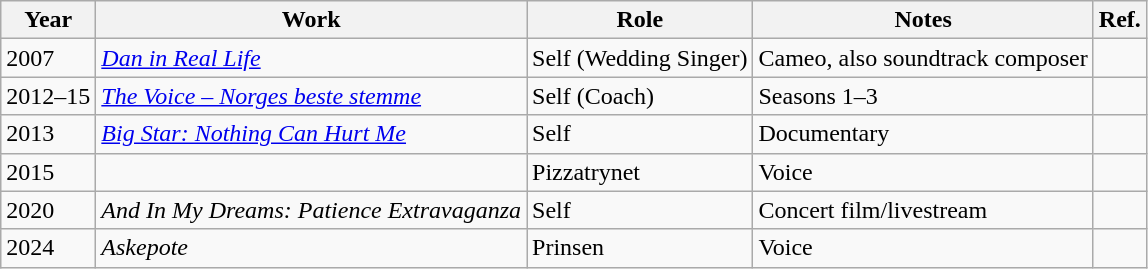<table class="wikitable sortable">
<tr>
<th>Year</th>
<th>Work</th>
<th>Role</th>
<th>Notes</th>
<th class="unsortable">Ref.</th>
</tr>
<tr>
<td>2007</td>
<td><em><a href='#'>Dan in Real Life</a></em></td>
<td>Self (Wedding Singer)</td>
<td>Cameo, also soundtrack composer</td>
<td></td>
</tr>
<tr>
<td>2012–15</td>
<td><em><a href='#'>The Voice – Norges beste stemme</a></em></td>
<td>Self (Coach)</td>
<td>Seasons 1–3</td>
<td></td>
</tr>
<tr>
<td>2013</td>
<td><em><a href='#'>Big Star: Nothing Can Hurt Me</a></em></td>
<td>Self</td>
<td>Documentary</td>
<td></td>
</tr>
<tr>
<td>2015</td>
<td><em></em></td>
<td>Pizzatrynet</td>
<td>Voice</td>
<td></td>
</tr>
<tr>
<td>2020</td>
<td><em>And In My Dreams: Patience Extravaganza</em></td>
<td>Self</td>
<td>Concert film/livestream</td>
<td></td>
</tr>
<tr>
<td>2024</td>
<td><em>Askepote</em></td>
<td>Prinsen</td>
<td>Voice</td>
<td></td>
</tr>
</table>
